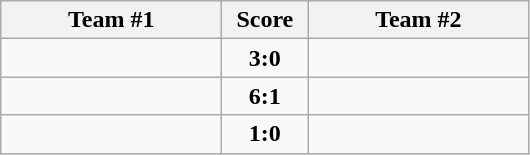<table class="wikitable" style="text-align:center;">
<tr>
<th width=140>Team #1</th>
<th width=50>Score</th>
<th width=140>Team #2</th>
</tr>
<tr>
<td style="text-align:right;"></td>
<td><strong>3:0</strong></td>
<td style="text-align:left;"></td>
</tr>
<tr>
<td style="text-align:right;"></td>
<td><strong>6:1</strong></td>
<td style="text-align:left;"></td>
</tr>
<tr>
<td style="text-align:right;"></td>
<td><strong>1:0</strong></td>
<td style="text-align:left;"></td>
</tr>
</table>
